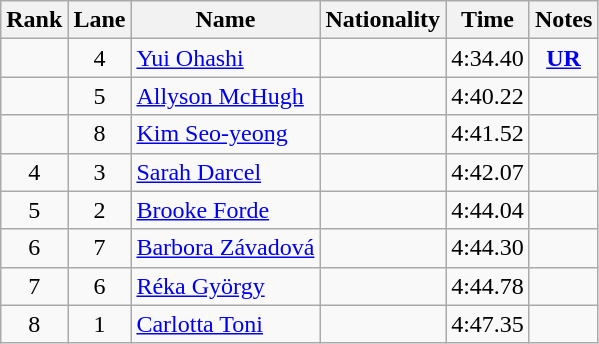<table class="wikitable sortable" style="text-align:center">
<tr>
<th>Rank</th>
<th>Lane</th>
<th>Name</th>
<th>Nationality</th>
<th>Time</th>
<th>Notes</th>
</tr>
<tr>
<td></td>
<td>4</td>
<td align="left"><a href='#'>Yui Ohashi</a></td>
<td align="left"></td>
<td>4:34.40</td>
<td><strong><a href='#'>UR</a></strong></td>
</tr>
<tr>
<td></td>
<td>5</td>
<td align="left"><a href='#'>Allyson McHugh</a></td>
<td align="left"></td>
<td>4:40.22</td>
<td></td>
</tr>
<tr>
<td></td>
<td>8</td>
<td align="left"><a href='#'>Kim Seo-yeong</a></td>
<td align="left"></td>
<td>4:41.52</td>
<td></td>
</tr>
<tr>
<td>4</td>
<td>3</td>
<td align="left"><a href='#'>Sarah Darcel</a></td>
<td align="left"></td>
<td>4:42.07</td>
<td></td>
</tr>
<tr>
<td>5</td>
<td>2</td>
<td align="left"><a href='#'>Brooke Forde</a></td>
<td align="left"></td>
<td>4:44.04</td>
<td></td>
</tr>
<tr>
<td>6</td>
<td>7</td>
<td align="left"><a href='#'>Barbora Závadová</a></td>
<td align="left"></td>
<td>4:44.30</td>
<td></td>
</tr>
<tr>
<td>7</td>
<td>6</td>
<td align="left"><a href='#'>Réka György</a></td>
<td align="left"></td>
<td>4:44.78</td>
<td></td>
</tr>
<tr>
<td>8</td>
<td>1</td>
<td align="left"><a href='#'>Carlotta Toni</a></td>
<td align="left"></td>
<td>4:47.35</td>
<td></td>
</tr>
</table>
